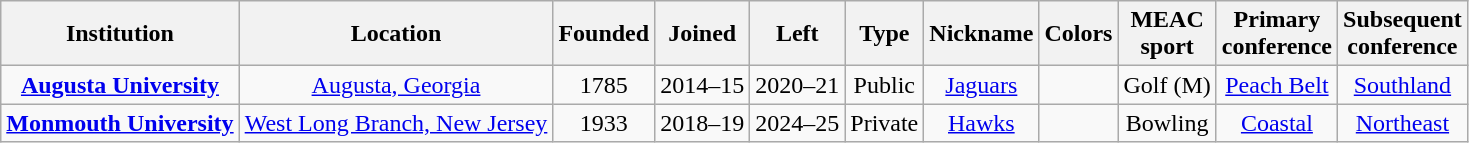<table class="wikitable sortable" style="text-align:center;">
<tr>
<th>Institution</th>
<th>Location</th>
<th>Founded</th>
<th>Joined</th>
<th>Left</th>
<th>Type</th>
<th>Nickname</th>
<th class="unsortable">Colors</th>
<th>MEAC<br>sport</th>
<th>Primary<br>conference</th>
<th>Subsequent<br>conference</th>
</tr>
<tr>
<td><strong><a href='#'>Augusta University</a></strong></td>
<td><a href='#'>Augusta, Georgia</a></td>
<td>1785</td>
<td>2014–15</td>
<td>2020–21</td>
<td>Public</td>
<td><a href='#'>Jaguars</a></td>
<td></td>
<td>Golf (M)</td>
<td><a href='#'>Peach Belt</a></td>
<td><a href='#'>Southland</a></td>
</tr>
<tr>
<td><strong><a href='#'>Monmouth University</a></strong></td>
<td><a href='#'>West Long Branch, New Jersey</a></td>
<td>1933</td>
<td>2018–19</td>
<td>2024–25</td>
<td>Private</td>
<td><a href='#'>Hawks</a></td>
<td></td>
<td>Bowling</td>
<td><a href='#'>Coastal</a></td>
<td><a href='#'>Northeast</a></td>
</tr>
</table>
